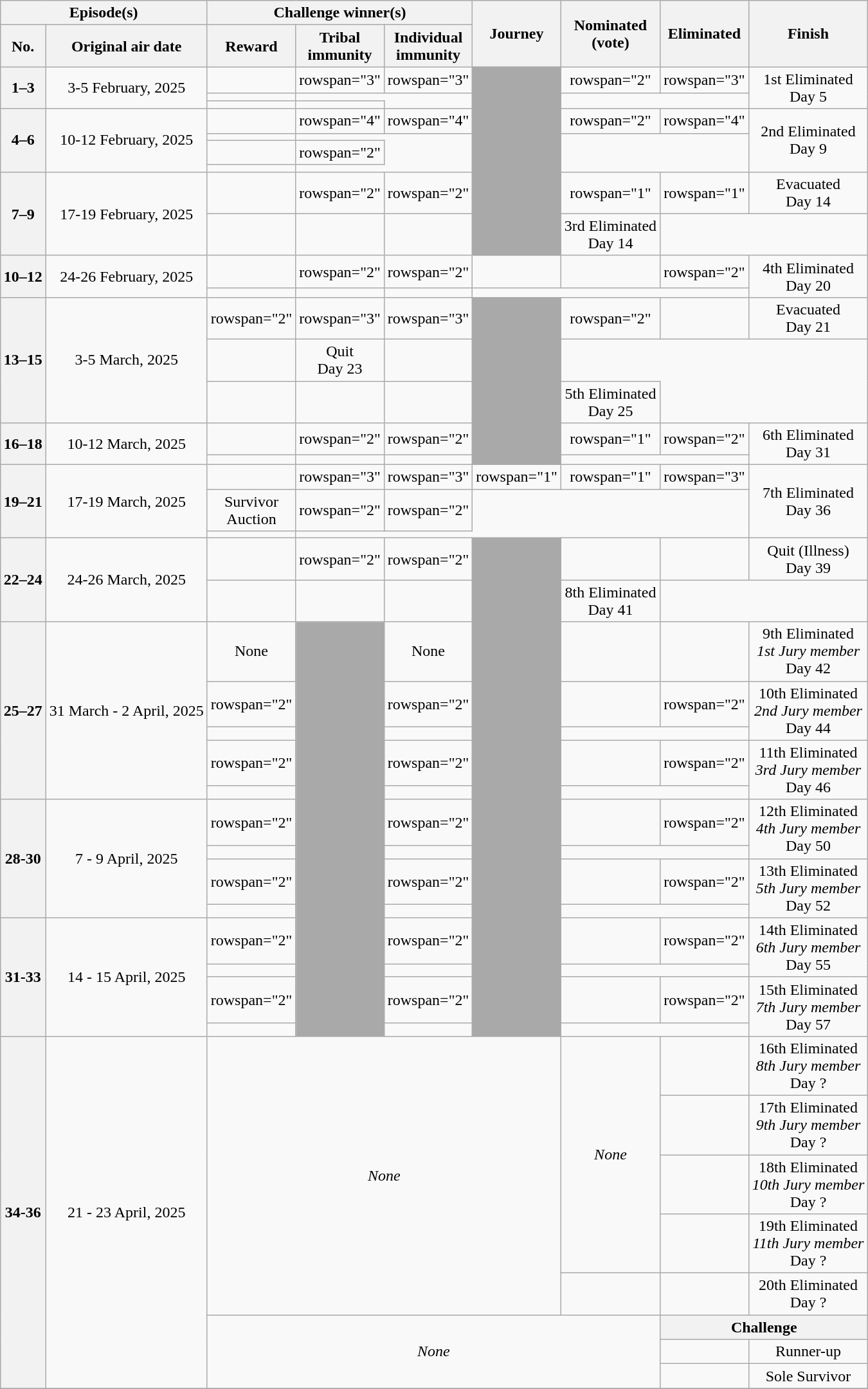<table class="wikitable plainrowheaders nowrap" style="margin:auto; text-align:center">
<tr>
<th scope="col" colspan="2">Episode(s)</th>
<th scope="col" colspan="3">Challenge winner(s)</th>
<th scope="col"  rowspan="2">Journey</th>
<th scope="col"  rowspan="2">Nominated <br> (vote)</th>
<th scope="col" rowspan="2">Eliminated</th>
<th scope="col" rowspan="2">Finish</th>
</tr>
<tr>
<th scope="col" rowspan="1">No.</th>
<th scope="col" rowspan="1">Original air date</th>
<th scope="col" rowspan="1">Reward</th>
<th scope="col" rowspan="1">Tribal<br> immunity</th>
<th scope="col" rowspan="1">Individual<br> immunity</th>
</tr>
<tr>
<th rowspan="3">1–3</th>
<td rowspan="3">3-5 February, 2025</td>
<td></td>
<td>rowspan="3" </td>
<td>rowspan="3" </td>
<td rowspan="9" bgcolor="darkgray"></td>
<td>rowspan="2" </td>
<td>rowspan="3" </td>
<td rowspan="3">1st Eliminated<br>Day 5</td>
</tr>
<tr>
<td></td>
</tr>
<tr>
<td></td>
<td></td>
</tr>
<tr>
<th rowspan="4">4–6</th>
<td rowspan="4">10-12 February, 2025</td>
<td></td>
<td>rowspan="4" </td>
<td>rowspan="4" </td>
<td>rowspan="2" </td>
<td>rowspan="4" </td>
<td rowspan="4">2nd Eliminated<br>Day 9</td>
</tr>
<tr>
<td></td>
</tr>
<tr>
<td></td>
<td>rowspan="2" </td>
</tr>
<tr>
<td></td>
</tr>
<tr>
<th rowspan="2">7–9</th>
<td rowspan="2">17-19 February, 2025</td>
<td></td>
<td>rowspan="2" </td>
<td>rowspan="2" </td>
<td>rowspan="1" </td>
<td>rowspan="1" </td>
<td>Evacuated<br> Day 14</td>
</tr>
<tr>
<td></td>
<td></td>
<td></td>
<td>3rd Eliminated<br> Day 14</td>
</tr>
<tr>
<th rowspan="2">10–12</th>
<td rowspan="2">24-26 February, 2025</td>
<td></td>
<td>rowspan="2" </td>
<td>rowspan="2" </td>
<td></td>
<td></td>
<td>rowspan="2" </td>
<td rowspan="2">4th Eliminated<br> Day 20</td>
</tr>
<tr>
<td></td>
<td></td>
<td></td>
</tr>
<tr>
<th rowspan="3">13–15</th>
<td rowspan="3">3-5 March, 2025</td>
<td>rowspan="2" </td>
<td>rowspan="3" </td>
<td>rowspan="3" </td>
<td rowspan="5" bgcolor="darkgray"></td>
<td>rowspan="2" </td>
<td></td>
<td>Evacuated<br> Day 21</td>
</tr>
<tr>
<td></td>
<td>Quit<br> Day 23</td>
</tr>
<tr>
<td></td>
<td></td>
<td></td>
<td>5th Eliminated<br> Day 25</td>
</tr>
<tr>
<th rowspan="2">16–18</th>
<td rowspan="2">10-12 March, 2025</td>
<td></td>
<td>rowspan="2" </td>
<td>rowspan="2" </td>
<td>rowspan="1" </td>
<td>rowspan="2" </td>
<td rowspan="2">6th Eliminated<br> Day 31</td>
</tr>
<tr>
<td></td>
<td></td>
</tr>
<tr>
<th rowspan="3">19–21</th>
<td rowspan="3">17-19 March, 2025</td>
<td></td>
<td>rowspan="3" </td>
<td>rowspan="3" </td>
<td>rowspan="1" </td>
<td>rowspan="1" </td>
<td>rowspan="3" </td>
<td rowspan="3">7th Eliminated<br> Day 36</td>
</tr>
<tr>
<td>Survivor<br>Auction</td>
<td>rowspan="2"</td>
<td>rowspan="2" </td>
</tr>
<tr>
<td></td>
</tr>
<tr>
<th rowspan="2">22–24</th>
<td rowspan="2">24-26 March, 2025</td>
<td></td>
<td>rowspan="2" </td>
<td>rowspan="2" </td>
<td rowspan="15" bgcolor="darkgray"></td>
<td></td>
<td></td>
<td>Quit (Illness)	<br> Day 39</td>
</tr>
<tr>
<td></td>
<td></td>
<td></td>
<td>8th Eliminated<br> Day 41</td>
</tr>
<tr>
<th rowspan="5">25–27</th>
<td rowspan="5">31 March - 2 April, 2025</td>
<td>None</td>
<td rowspan="13" bgcolor="darkgray"></td>
<td>None</td>
<td></td>
<td></td>
<td>9th Eliminated<br> <em>1st Jury member</em><br> Day 42</td>
</tr>
<tr>
<td>rowspan="2"</td>
<td>rowspan="2"</td>
<td></td>
<td>rowspan="2"</td>
<td rowspan="2">10th Eliminated<br> <em>2nd Jury member</em><br> Day 44</td>
</tr>
<tr>
<td></td>
</tr>
<tr>
<td>rowspan="2"</td>
<td>rowspan="2"</td>
<td></td>
<td>rowspan="2"</td>
<td rowspan="2">11th Eliminated<br> <em>3rd Jury member</em><br> Day 46</td>
</tr>
<tr>
<td></td>
</tr>
<tr>
<th rowspan="4">28-30</th>
<td rowspan="4">7 - 9 April, 2025</td>
<td>rowspan="2"</td>
<td>rowspan="2"</td>
<td></td>
<td>rowspan="2"</td>
<td rowspan="2">12th Eliminated<br> <em>4th Jury member</em><br> Day 50</td>
</tr>
<tr>
<td></td>
</tr>
<tr>
<td>rowspan="2"</td>
<td>rowspan="2"</td>
<td></td>
<td>rowspan="2"</td>
<td rowspan="2">13th Eliminated<br> <em>5th Jury member</em><br> Day 52</td>
</tr>
<tr>
<td></td>
</tr>
<tr>
<th rowspan="4">31-33</th>
<td rowspan="4">14 - 15 April, 2025</td>
<td>rowspan="2"</td>
<td>rowspan="2"</td>
<td></td>
<td>rowspan="2"</td>
<td rowspan="2">14th Eliminated<br> <em>6th Jury member</em><br> Day 55</td>
</tr>
<tr>
<td></td>
</tr>
<tr>
<td>rowspan="2"</td>
<td>rowspan="2"</td>
<td></td>
<td>rowspan="2"</td>
<td rowspan="2">15th Eliminated<br> <em>7th Jury member</em><br> Day 57</td>
</tr>
<tr>
<td></td>
</tr>
<tr>
<th rowspan="8">34-36</th>
<td rowspan="8">21 - 23 April, 2025</td>
<td rowspan="5" colspan="4"><em>None</em></td>
<td rowspan="4"><em>None</em></td>
<td></td>
<td>16th Eliminated<br> <em>8th Jury member</em><br> Day ?</td>
</tr>
<tr>
<td></td>
<td>17th Eliminated<br> <em>9th Jury member</em><br> Day ?</td>
</tr>
<tr>
<td></td>
<td>18th Eliminated<br> <em>10th Jury member</em><br> Day ?</td>
</tr>
<tr>
<td></td>
<td>19th Eliminated<br> <em>11th Jury member</em><br> Day ?</td>
</tr>
<tr>
<td></td>
<td></td>
<td>20th Eliminated<br> Day ?</td>
</tr>
<tr>
<td colspan="5" rowspan="3"><em>None</em></td>
<th colspan="2">Challenge</th>
</tr>
<tr>
<td></td>
<td>Runner-up</td>
</tr>
<tr>
<td></td>
<td>Sole Survivor</td>
</tr>
<tr>
</tr>
</table>
